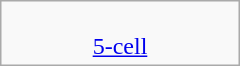<table class=wikitable align=right width=160>
<tr align=center>
<td><br><a href='#'>5-cell</a><br></td>
</tr>
</table>
